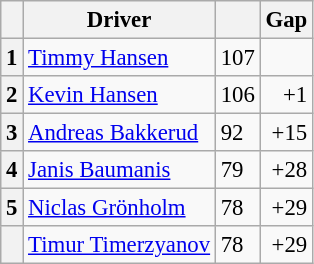<table class="wikitable" style="font-size: 95%;">
<tr>
<th></th>
<th>Driver</th>
<th></th>
<th>Gap</th>
</tr>
<tr>
<th>1</th>
<td> <a href='#'>Timmy Hansen</a></td>
<td>107</td>
<td></td>
</tr>
<tr>
<th>2</th>
<td> <a href='#'>Kevin Hansen</a></td>
<td>106</td>
<td align="right">+1</td>
</tr>
<tr>
<th>3</th>
<td> <a href='#'>Andreas Bakkerud</a></td>
<td>92</td>
<td align="right">+15</td>
</tr>
<tr>
<th>4</th>
<td> <a href='#'>Janis Baumanis</a></td>
<td>79</td>
<td align="right">+28</td>
</tr>
<tr>
<th>5</th>
<td> <a href='#'>Niclas Grönholm</a></td>
<td>78</td>
<td align="right">+29</td>
</tr>
<tr>
<th></th>
<td> <a href='#'>Timur Timerzyanov</a></td>
<td>78</td>
<td align="right">+29</td>
</tr>
</table>
